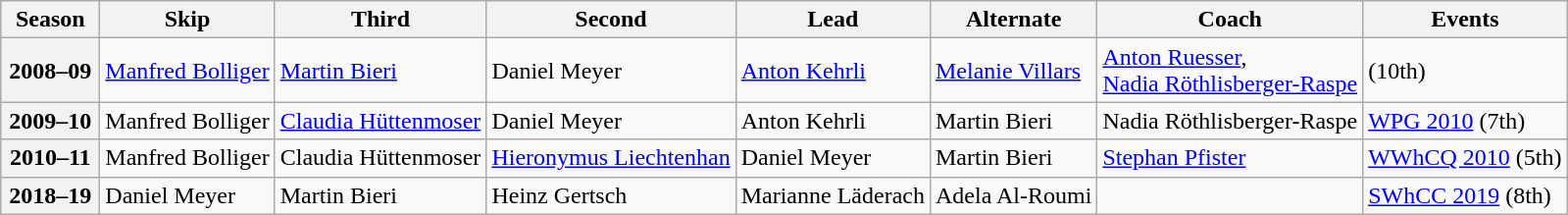<table class="wikitable">
<tr>
<th scope="col" width=60>Season</th>
<th scope="col">Skip</th>
<th scope="col">Third</th>
<th scope="col">Second</th>
<th scope="col">Lead</th>
<th scope="col">Alternate</th>
<th scope="col">Coach</th>
<th scope="col">Events</th>
</tr>
<tr>
<th scope="row">2008–09</th>
<td><a href='#'>Manfred Bolliger</a></td>
<td><a href='#'>Martin Bieri</a></td>
<td>Daniel Meyer</td>
<td><a href='#'>Anton Kehrli</a></td>
<td><a href='#'>Melanie Villars</a></td>
<td><a href='#'>Anton Ruesser</a>,<br><a href='#'>Nadia Röthlisberger-Raspe</a></td>
<td> (10th)</td>
</tr>
<tr>
<th scope="row">2009–10</th>
<td>Manfred Bolliger</td>
<td><a href='#'>Claudia Hüttenmoser</a></td>
<td>Daniel Meyer</td>
<td>Anton Kehrli</td>
<td>Martin Bieri</td>
<td>Nadia Röthlisberger-Raspe</td>
<td><a href='#'>WPG 2010</a> (7th)</td>
</tr>
<tr>
<th scope="row">2010–11</th>
<td>Manfred Bolliger</td>
<td>Claudia Hüttenmoser</td>
<td><a href='#'>Hieronymus Liechtenhan</a></td>
<td>Daniel Meyer</td>
<td>Martin Bieri</td>
<td><a href='#'>Stephan Pfister</a></td>
<td><a href='#'>WWhCQ 2010</a> (5th)</td>
</tr>
<tr>
<th scope="row">2018–19</th>
<td>Daniel Meyer</td>
<td>Martin Bieri</td>
<td>Heinz Gertsch</td>
<td>Marianne Läderach</td>
<td>Adela Al-Roumi</td>
<td></td>
<td><a href='#'>SWhCC 2019</a> (8th)</td>
</tr>
</table>
